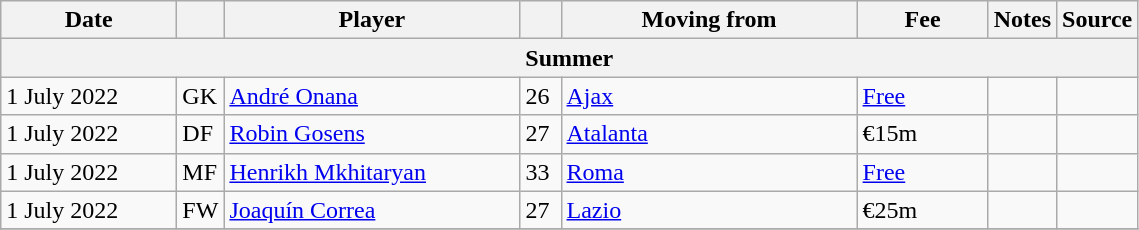<table class="wikitable sortable">
<tr>
<th style="width:110px;">Date</th>
<th style="width:20px;"></th>
<th style="width:190px;">Player</th>
<th style="width:20px;"></th>
<th style="width:190px;">Moving from</th>
<th style="width:80px;" class="unsortable">Fee</th>
<th style="width:20px;" class="unsortable">Notes</th>
<th style="width:20px;">Source</th>
</tr>
<tr>
<th colspan=8>Summer</th>
</tr>
<tr>
<td>1 July 2022</td>
<td>GK</td>
<td> <a href='#'>André Onana</a></td>
<td>26</td>
<td> <a href='#'>Ajax</a></td>
<td><a href='#'>Free</a></td>
<td></td>
<td></td>
</tr>
<tr>
<td>1 July 2022</td>
<td>DF</td>
<td> <a href='#'>Robin Gosens</a></td>
<td>27</td>
<td> <a href='#'>Atalanta</a></td>
<td>€15m</td>
<td></td>
<td></td>
</tr>
<tr>
<td>1 July 2022</td>
<td>MF</td>
<td> <a href='#'>Henrikh Mkhitaryan</a></td>
<td>33</td>
<td> <a href='#'>Roma</a></td>
<td><a href='#'>Free</a></td>
<td></td>
<td></td>
</tr>
<tr>
<td>1 July 2022</td>
<td>FW</td>
<td> <a href='#'>Joaquín Correa</a></td>
<td>27</td>
<td> <a href='#'>Lazio</a></td>
<td>€25m</td>
<td></td>
<td></td>
</tr>
<tr>
</tr>
</table>
